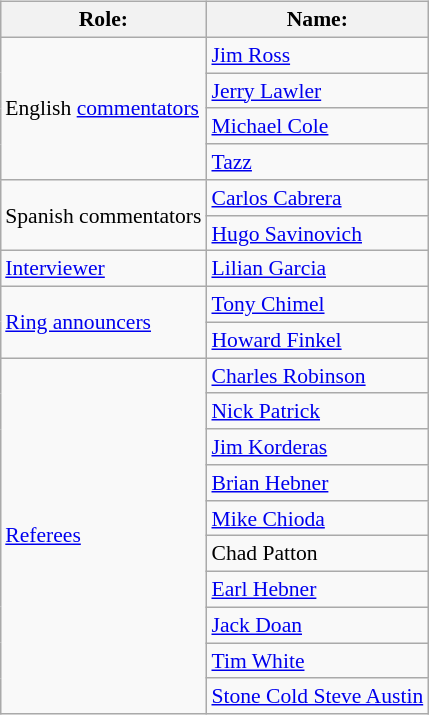<table class=wikitable style="font-size:90%; margin: 0.5em 0 0.5em 1em; float: right; clear: right;">
<tr>
<th>Role:</th>
<th>Name:</th>
</tr>
<tr>
<td rowspan=4>English <a href='#'>commentators</a></td>
<td><a href='#'>Jim Ross</a> </td>
</tr>
<tr>
<td><a href='#'>Jerry Lawler</a> </td>
</tr>
<tr>
<td><a href='#'>Michael Cole</a> </td>
</tr>
<tr>
<td><a href='#'>Tazz</a> </td>
</tr>
<tr>
<td rowspan=2>Spanish commentators</td>
<td><a href='#'>Carlos Cabrera</a></td>
</tr>
<tr>
<td><a href='#'>Hugo Savinovich</a></td>
</tr>
<tr>
<td><a href='#'>Interviewer</a></td>
<td><a href='#'>Lilian Garcia</a></td>
</tr>
<tr>
<td rowspan=2><a href='#'>Ring announcers</a></td>
<td><a href='#'>Tony Chimel</a> </td>
</tr>
<tr>
<td><a href='#'>Howard Finkel</a> </td>
</tr>
<tr>
<td rowspan=10><a href='#'>Referees</a></td>
<td><a href='#'>Charles Robinson</a> </td>
</tr>
<tr>
<td><a href='#'>Nick Patrick</a> </td>
</tr>
<tr>
<td><a href='#'>Jim Korderas</a> </td>
</tr>
<tr>
<td><a href='#'>Brian Hebner</a> </td>
</tr>
<tr>
<td><a href='#'>Mike Chioda</a> </td>
</tr>
<tr>
<td>Chad Patton </td>
</tr>
<tr>
<td><a href='#'>Earl Hebner</a> </td>
</tr>
<tr>
<td><a href='#'>Jack Doan</a> </td>
</tr>
<tr>
<td><a href='#'>Tim White</a> </td>
</tr>
<tr>
<td><a href='#'>Stone Cold Steve Austin</a> </td>
</tr>
</table>
